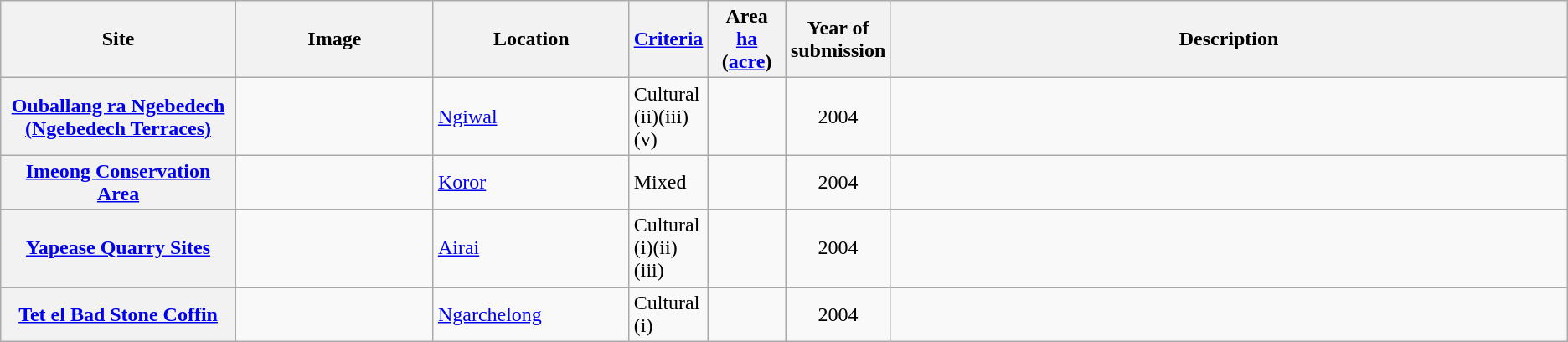<table class="wikitable sortable">
<tr>
<th scope="col" style="width:15%;">Site</th>
<th scope="col" class="unsortable" style="width:150px;">Image</th>
<th scope="col" style="width:12.5%;">Location</th>
<th scope="row" style="width:5%;"><a href='#'>Criteria</a></th>
<th scope="col" style="width:5%;">Area<br><a href='#'>ha</a> (<a href='#'>acre</a>)<br></th>
<th scope="col" style="width:5%;">Year of submission</th>
<th scope="col" class="unsortable">Description</th>
</tr>
<tr>
<th><a href='#'>Ouballang ra Ngebedech (Ngebedech Terraces)</a></th>
<td></td>
<td><a href='#'>Ngiwal</a><br><small></small></td>
<td>Cultural (ii)(iii)(v)</td>
<td></td>
<td align="center">2004</td>
<td></td>
</tr>
<tr>
<th><a href='#'>Imeong Conservation Area</a></th>
<td></td>
<td><a href='#'>Koror</a><br><small></small></td>
<td>Mixed</td>
<td></td>
<td align="center">2004</td>
<td></td>
</tr>
<tr>
<th><a href='#'>Yapease Quarry Sites</a></th>
<td></td>
<td><a href='#'>Airai</a><br><small></small></td>
<td>Cultural (i)(ii)(iii)</td>
<td></td>
<td align="center">2004</td>
<td></td>
</tr>
<tr>
<th><a href='#'>Tet el Bad Stone Coffin</a></th>
<td></td>
<td><a href='#'>Ngarchelong</a><br><small></small></td>
<td>Cultural (i)</td>
<td></td>
<td align="center">2004</td>
<td></td>
</tr>
</table>
